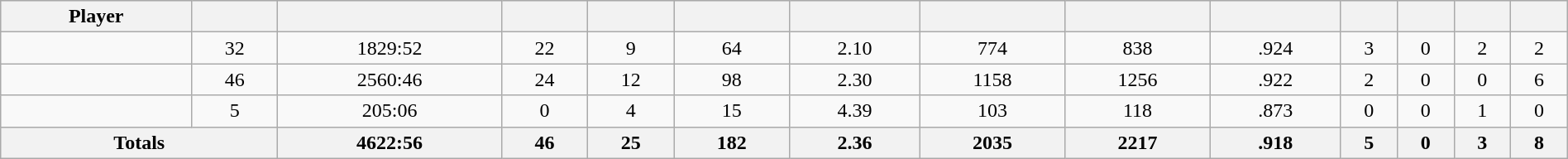<table class="wikitable sortable" style="width:100%;">
<tr style="text-align:center; background:#ddd;">
<th>Player</th>
<th></th>
<th></th>
<th></th>
<th></th>
<th></th>
<th></th>
<th></th>
<th></th>
<th></th>
<th></th>
<th></th>
<th></th>
<th></th>
</tr>
<tr align=center>
<td style=white-space:nowrap></td>
<td>32</td>
<td>1829:52</td>
<td>22</td>
<td>9</td>
<td>64</td>
<td>2.10</td>
<td>774</td>
<td>838</td>
<td>.924</td>
<td>3</td>
<td>0</td>
<td>2</td>
<td>2</td>
</tr>
<tr align=center>
<td style=white-space:nowrap></td>
<td>46</td>
<td>2560:46</td>
<td>24</td>
<td>12</td>
<td>98</td>
<td>2.30</td>
<td>1158</td>
<td>1256</td>
<td>.922</td>
<td>2</td>
<td>0</td>
<td>0</td>
<td>6</td>
</tr>
<tr align=center>
<td style=white-space:nowrap></td>
<td>5</td>
<td>205:06</td>
<td>0</td>
<td>4</td>
<td>15</td>
<td>4.39</td>
<td>103</td>
<td>118</td>
<td>.873</td>
<td>0</td>
<td>0</td>
<td>1</td>
<td>0</td>
</tr>
<tr class="unsortable">
<th colspan=2>Totals</th>
<th>4622:56</th>
<th>46</th>
<th>25</th>
<th>182</th>
<th>2.36</th>
<th>2035</th>
<th>2217</th>
<th>.918</th>
<th>5</th>
<th>0</th>
<th>3</th>
<th>8</th>
</tr>
</table>
